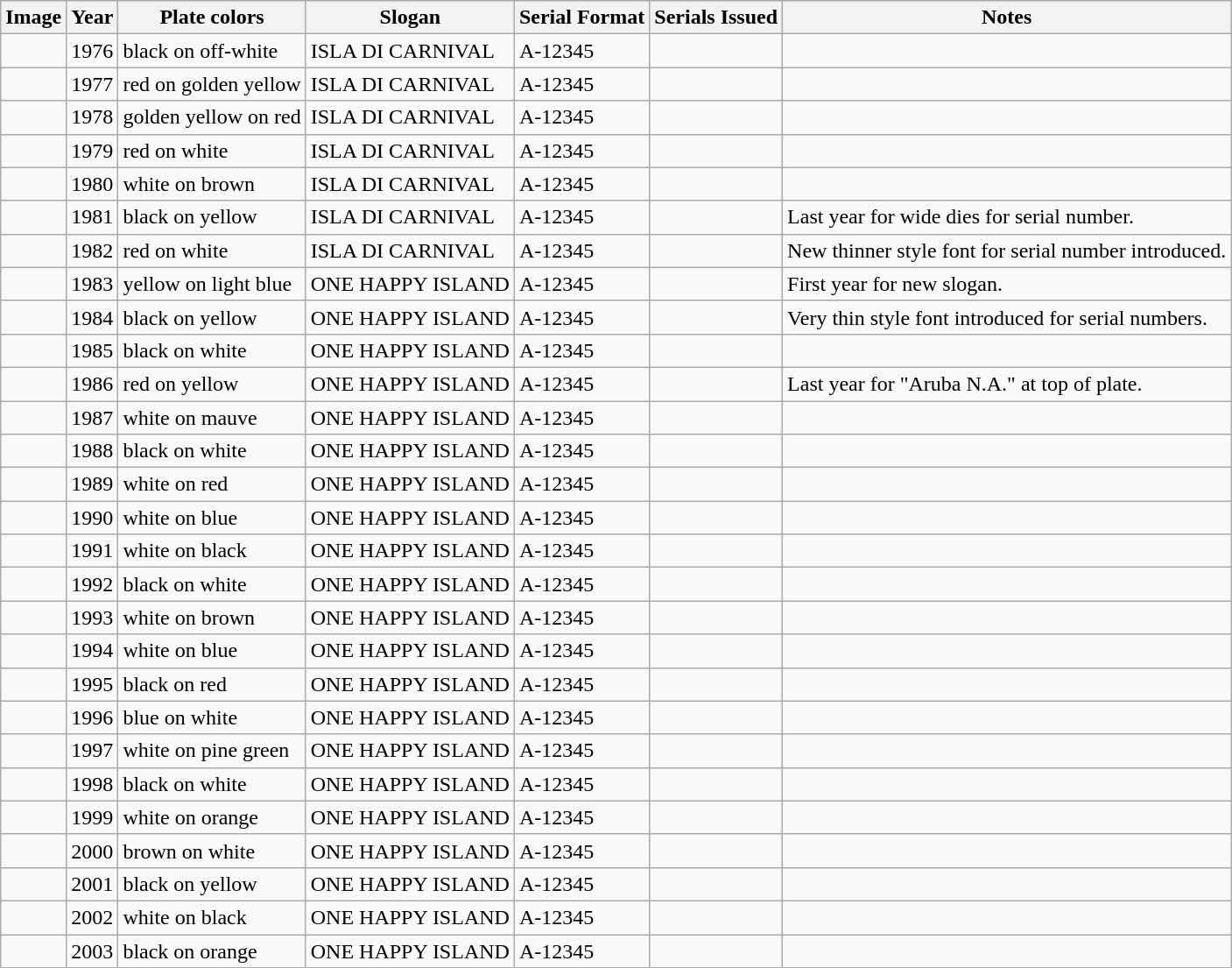<table class=wikitable>
<tr>
<th>Image</th>
<th>Year</th>
<th>Plate colors</th>
<th>Slogan</th>
<th>Serial Format</th>
<th>Serials Issued</th>
<th>Notes</th>
</tr>
<tr>
<td></td>
<td>1976</td>
<td>black on off-white</td>
<td>ISLA DI CARNIVAL</td>
<td>A-12345</td>
<td></td>
<td></td>
</tr>
<tr>
<td></td>
<td>1977</td>
<td>red on golden yellow</td>
<td>ISLA DI CARNIVAL</td>
<td>A-12345</td>
<td></td>
<td></td>
</tr>
<tr>
<td></td>
<td>1978</td>
<td>golden yellow on red</td>
<td>ISLA DI CARNIVAL</td>
<td>A-12345</td>
<td></td>
<td></td>
</tr>
<tr>
<td><br></td>
<td>1979</td>
<td>red on white</td>
<td>ISLA DI CARNIVAL</td>
<td>A-12345</td>
<td></td>
<td></td>
</tr>
<tr>
<td></td>
<td>1980</td>
<td>white on brown</td>
<td>ISLA DI CARNIVAL</td>
<td>A-12345</td>
<td></td>
<td></td>
</tr>
<tr>
<td></td>
<td>1981</td>
<td>black on yellow</td>
<td>ISLA DI CARNIVAL</td>
<td>A-12345</td>
<td></td>
<td>Last year for wide dies for serial number.</td>
</tr>
<tr>
<td></td>
<td>1982</td>
<td>red on white</td>
<td>ISLA DI CARNIVAL</td>
<td>A-12345</td>
<td></td>
<td>New thinner style font for serial number introduced.</td>
</tr>
<tr>
<td></td>
<td>1983</td>
<td>yellow on light blue</td>
<td>ONE HAPPY ISLAND</td>
<td>A-12345</td>
<td></td>
<td>First year for new slogan.</td>
</tr>
<tr>
<td></td>
<td>1984</td>
<td>black on yellow</td>
<td>ONE HAPPY ISLAND</td>
<td>A-12345</td>
<td></td>
<td>Very thin style font introduced for serial numbers.</td>
</tr>
<tr>
<td></td>
<td>1985</td>
<td>black on white</td>
<td>ONE HAPPY ISLAND</td>
<td>A-12345</td>
<td></td>
<td></td>
</tr>
<tr>
<td></td>
<td>1986</td>
<td>red on yellow</td>
<td>ONE HAPPY ISLAND</td>
<td>A-12345</td>
<td></td>
<td>Last year for "Aruba N.A." at top of plate.</td>
</tr>
<tr>
<td></td>
<td>1987</td>
<td>white on mauve</td>
<td>ONE HAPPY ISLAND</td>
<td>A-12345</td>
<td></td>
<td></td>
</tr>
<tr>
<td><br></td>
<td>1988</td>
<td>black on white</td>
<td>ONE HAPPY ISLAND</td>
<td>A-12345</td>
<td></td>
<td></td>
</tr>
<tr>
<td></td>
<td>1989</td>
<td>white on red</td>
<td>ONE HAPPY ISLAND</td>
<td>A-12345</td>
<td></td>
<td></td>
</tr>
<tr>
<td></td>
<td>1990</td>
<td>white on blue</td>
<td>ONE HAPPY ISLAND</td>
<td>A-12345</td>
<td></td>
<td></td>
</tr>
<tr>
<td></td>
<td>1991</td>
<td>white on black</td>
<td>ONE HAPPY ISLAND</td>
<td>A-12345</td>
<td></td>
<td></td>
</tr>
<tr>
<td><br></td>
<td>1992</td>
<td>black on white</td>
<td>ONE HAPPY ISLAND</td>
<td>A-12345</td>
<td></td>
<td></td>
</tr>
<tr>
<td></td>
<td>1993</td>
<td>white on brown</td>
<td>ONE HAPPY ISLAND</td>
<td>A-12345</td>
<td></td>
<td></td>
</tr>
<tr>
<td><br></td>
<td>1994</td>
<td>white on blue</td>
<td>ONE HAPPY ISLAND</td>
<td>A-12345</td>
<td></td>
<td></td>
</tr>
<tr>
<td></td>
<td>1995</td>
<td>black on red</td>
<td>ONE HAPPY ISLAND</td>
<td>A-12345</td>
<td></td>
<td></td>
</tr>
<tr>
<td></td>
<td>1996</td>
<td>blue on white</td>
<td>ONE HAPPY ISLAND</td>
<td>A-12345</td>
<td></td>
<td></td>
</tr>
<tr>
<td></td>
<td>1997</td>
<td>white on pine green</td>
<td>ONE HAPPY ISLAND</td>
<td>A-12345</td>
<td></td>
<td></td>
</tr>
<tr>
<td></td>
<td>1998</td>
<td>black on white</td>
<td>ONE HAPPY ISLAND</td>
<td>A-12345</td>
<td></td>
<td></td>
</tr>
<tr>
<td></td>
<td>1999</td>
<td>white on orange</td>
<td>ONE HAPPY ISLAND</td>
<td>A-12345</td>
<td></td>
<td></td>
</tr>
<tr>
<td></td>
<td>2000</td>
<td>brown on white</td>
<td>ONE HAPPY ISLAND</td>
<td>A-12345</td>
<td></td>
<td></td>
</tr>
<tr>
<td></td>
<td>2001</td>
<td>black on yellow</td>
<td>ONE HAPPY ISLAND</td>
<td>A-12345</td>
<td></td>
<td></td>
</tr>
<tr>
<td></td>
<td>2002</td>
<td>white on black</td>
<td>ONE HAPPY ISLAND</td>
<td>A-12345</td>
<td></td>
<td></td>
</tr>
<tr>
<td></td>
<td>2003</td>
<td>black on orange</td>
<td>ONE HAPPY ISLAND</td>
<td>A-12345</td>
<td></td>
<td></td>
</tr>
</table>
